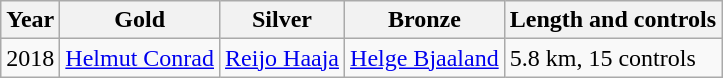<table class="wikitable">
<tr>
<th>Year</th>
<th>Gold</th>
<th>Silver</th>
<th>Bronze</th>
<th>Length and controls</th>
</tr>
<tr>
<td>2018</td>
<td> <a href='#'>Helmut Conrad</a></td>
<td> <a href='#'>Reijo Haaja</a></td>
<td> <a href='#'>Helge Bjaaland</a></td>
<td>5.8 km, 15 controls</td>
</tr>
</table>
